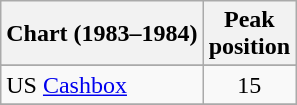<table class="wikitable">
<tr>
<th>Chart (1983–1984)</th>
<th>Peak<br>position</th>
</tr>
<tr>
</tr>
<tr>
</tr>
<tr>
</tr>
<tr>
<td>US <a href='#'>Cashbox</a></td>
<td align="center">15</td>
</tr>
<tr>
</tr>
</table>
